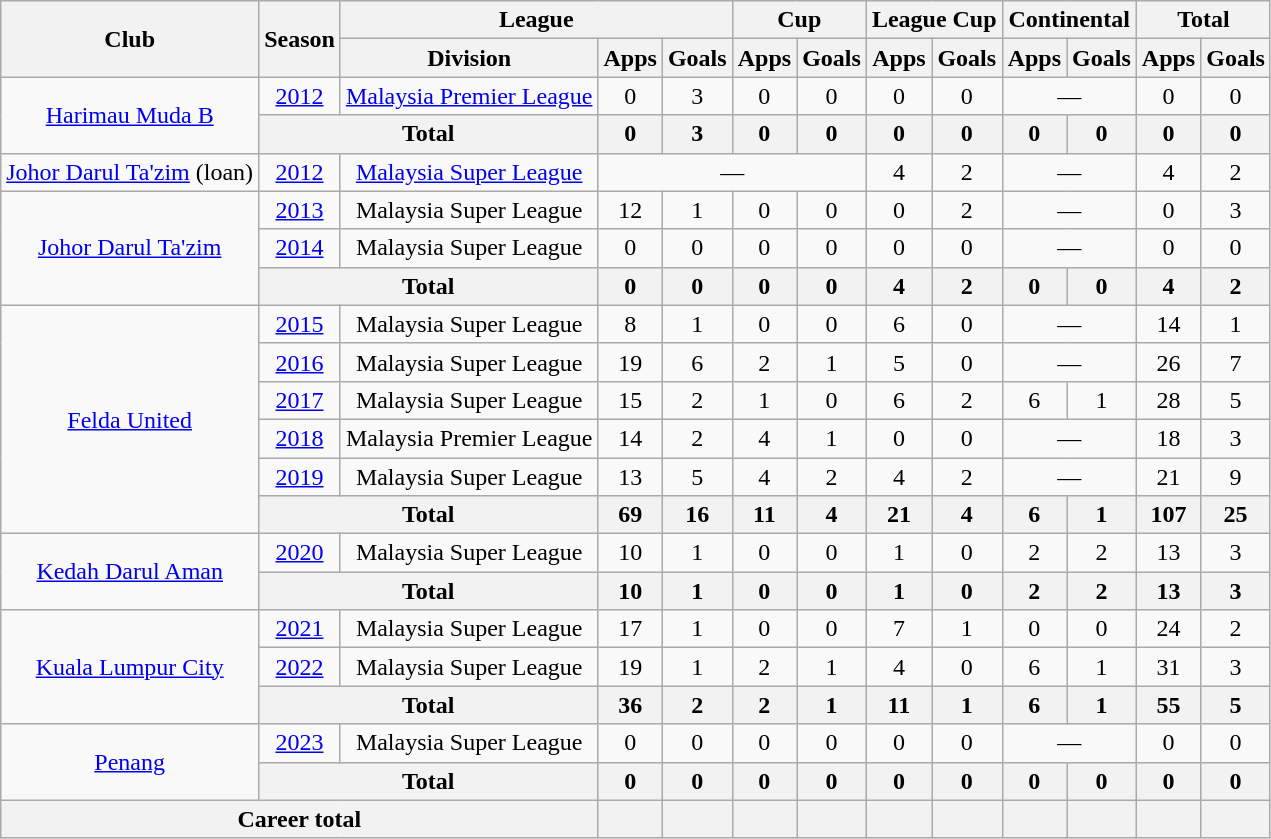<table class=wikitable style="text-align:center">
<tr>
<th rowspan=2>Club</th>
<th rowspan=2>Season</th>
<th colspan=3>League</th>
<th colspan=2>Cup</th>
<th colspan=2>League Cup</th>
<th colspan=2>Continental</th>
<th colspan=2>Total</th>
</tr>
<tr>
<th>Division</th>
<th>Apps</th>
<th>Goals</th>
<th>Apps</th>
<th>Goals</th>
<th>Apps</th>
<th>Goals</th>
<th>Apps</th>
<th>Goals</th>
<th>Apps</th>
<th>Goals</th>
</tr>
<tr>
<td rowspan=2><a href='#'>Harimau Muda B</a></td>
<td><a href='#'>2012</a></td>
<td><a href='#'>Malaysia Premier League</a></td>
<td>0</td>
<td>3</td>
<td>0</td>
<td>0</td>
<td>0</td>
<td>0</td>
<td colspan="2">—</td>
<td>0</td>
<td>0</td>
</tr>
<tr>
<th colspan=2>Total</th>
<th>0</th>
<th>3</th>
<th>0</th>
<th>0</th>
<th>0</th>
<th>0</th>
<th>0</th>
<th>0</th>
<th>0</th>
<th>0</th>
</tr>
<tr>
<td rowspan=1><a href='#'>Johor Darul Ta'zim</a> (loan)</td>
<td><a href='#'>2012</a></td>
<td><a href='#'>Malaysia Super League</a></td>
<td colspan="4">—</td>
<td>4</td>
<td>2</td>
<td colspan="2">—</td>
<td>4</td>
<td>2</td>
</tr>
<tr>
<td rowspan=3><a href='#'>Johor Darul Ta'zim</a></td>
<td><a href='#'>2013</a></td>
<td>Malaysia Super League</td>
<td>12</td>
<td>1</td>
<td>0</td>
<td>0</td>
<td>0</td>
<td>2</td>
<td colspan="2">—</td>
<td>0</td>
<td>3</td>
</tr>
<tr>
<td><a href='#'>2014</a></td>
<td>Malaysia Super League</td>
<td>0</td>
<td>0</td>
<td>0</td>
<td>0</td>
<td>0</td>
<td>0</td>
<td colspan="2">—</td>
<td>0</td>
<td>0</td>
</tr>
<tr>
<th colspan=2>Total</th>
<th>0</th>
<th>0</th>
<th>0</th>
<th>0</th>
<th>4</th>
<th>2</th>
<th>0</th>
<th>0</th>
<th>4</th>
<th>2</th>
</tr>
<tr>
<td rowspan=6><a href='#'>Felda United</a></td>
<td><a href='#'>2015</a></td>
<td>Malaysia Super League</td>
<td>8</td>
<td>1</td>
<td>0</td>
<td>0</td>
<td>6</td>
<td>0</td>
<td colspan="2">—</td>
<td>14</td>
<td>1</td>
</tr>
<tr>
<td><a href='#'>2016</a></td>
<td>Malaysia Super League</td>
<td>19</td>
<td>6</td>
<td>2</td>
<td>1</td>
<td>5</td>
<td>0</td>
<td colspan="2">—</td>
<td>26</td>
<td>7</td>
</tr>
<tr>
<td><a href='#'>2017</a></td>
<td>Malaysia Super League</td>
<td>15</td>
<td>2</td>
<td>1</td>
<td>0</td>
<td>6</td>
<td>2</td>
<td>6</td>
<td>1</td>
<td>28</td>
<td>5</td>
</tr>
<tr>
<td><a href='#'>2018</a></td>
<td>Malaysia Premier League</td>
<td>14</td>
<td>2</td>
<td>4</td>
<td>1</td>
<td>0</td>
<td>0</td>
<td colspan="2">—</td>
<td>18</td>
<td>3</td>
</tr>
<tr>
<td><a href='#'>2019</a></td>
<td>Malaysia Super League</td>
<td>13</td>
<td>5</td>
<td>4</td>
<td>2</td>
<td>4</td>
<td>2</td>
<td colspan="2">—</td>
<td>21</td>
<td>9</td>
</tr>
<tr>
<th colspan=2>Total</th>
<th>69</th>
<th>16</th>
<th>11</th>
<th>4</th>
<th>21</th>
<th>4</th>
<th>6</th>
<th>1</th>
<th>107</th>
<th>25</th>
</tr>
<tr>
<td rowspan=2><a href='#'>Kedah Darul Aman</a></td>
<td><a href='#'>2020</a></td>
<td>Malaysia Super League</td>
<td>10</td>
<td>1</td>
<td>0</td>
<td>0</td>
<td>1</td>
<td>0</td>
<td>2</td>
<td>2</td>
<td>13</td>
<td>3</td>
</tr>
<tr>
<th colspan=2>Total</th>
<th>10</th>
<th>1</th>
<th>0</th>
<th>0</th>
<th>1</th>
<th>0</th>
<th>2</th>
<th>2</th>
<th>13</th>
<th>3</th>
</tr>
<tr>
<td rowspan=3><a href='#'>Kuala Lumpur City</a></td>
<td><a href='#'>2021</a></td>
<td>Malaysia Super League</td>
<td>17</td>
<td>1</td>
<td>0</td>
<td>0</td>
<td>7</td>
<td>1</td>
<td>0</td>
<td>0</td>
<td>24</td>
<td>2</td>
</tr>
<tr>
<td><a href='#'>2022</a></td>
<td>Malaysia Super League</td>
<td>19</td>
<td>1</td>
<td>2</td>
<td>1</td>
<td>4</td>
<td>0</td>
<td>6</td>
<td>1</td>
<td>31</td>
<td>3</td>
</tr>
<tr>
<th colspan=2>Total</th>
<th>36</th>
<th>2</th>
<th>2</th>
<th>1</th>
<th>11</th>
<th>1</th>
<th>6</th>
<th>1</th>
<th>55</th>
<th>5</th>
</tr>
<tr>
<td rowspan=2><a href='#'>Penang</a></td>
<td><a href='#'>2023</a></td>
<td>Malaysia Super League</td>
<td>0</td>
<td>0</td>
<td>0</td>
<td>0</td>
<td>0</td>
<td>0</td>
<td colspan="2">—</td>
<td>0</td>
<td>0</td>
</tr>
<tr>
<th colspan=2>Total</th>
<th>0</th>
<th>0</th>
<th>0</th>
<th>0</th>
<th>0</th>
<th>0</th>
<th>0</th>
<th>0</th>
<th>0</th>
<th>0</th>
</tr>
<tr>
<th colspan=3>Career total</th>
<th></th>
<th></th>
<th></th>
<th></th>
<th></th>
<th></th>
<th></th>
<th></th>
<th></th>
<th></th>
</tr>
</table>
